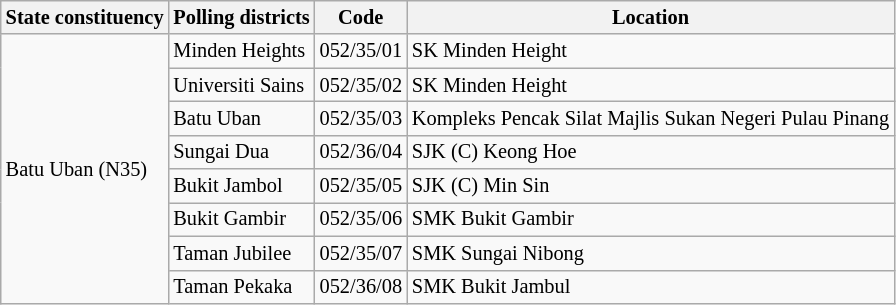<table class="wikitable sortable mw-collapsible" style="white-space:nowrap;font-size:85%">
<tr>
<th>State constituency</th>
<th>Polling districts</th>
<th>Code</th>
<th>Location</th>
</tr>
<tr>
<td rowspan="8">Batu Uban (N35)</td>
<td>Minden Heights</td>
<td>052/35/01</td>
<td>SK Minden Height</td>
</tr>
<tr>
<td>Universiti Sains</td>
<td>052/35/02</td>
<td>SK Minden Height</td>
</tr>
<tr>
<td>Batu Uban</td>
<td>052/35/03</td>
<td>Kompleks Pencak Silat Majlis Sukan Negeri Pulau Pinang</td>
</tr>
<tr>
<td>Sungai Dua</td>
<td>052/36/04</td>
<td>SJK (C) Keong Hoe</td>
</tr>
<tr>
<td>Bukit Jambol</td>
<td>052/35/05</td>
<td>SJK (C) Min Sin</td>
</tr>
<tr>
<td>Bukit Gambir</td>
<td>052/35/06</td>
<td>SMK Bukit Gambir</td>
</tr>
<tr>
<td>Taman Jubilee</td>
<td>052/35/07</td>
<td>SMK Sungai Nibong</td>
</tr>
<tr>
<td>Taman Pekaka</td>
<td>052/36/08</td>
<td>SMK Bukit Jambul</td>
</tr>
</table>
